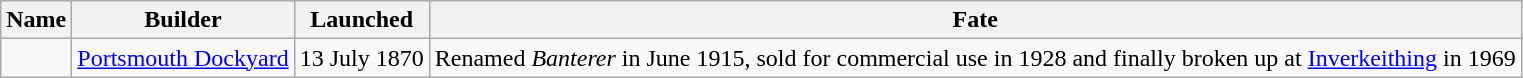<table class="wikitable" style="text-align:left">
<tr>
<th>Name</th>
<th>Builder</th>
<th>Launched</th>
<th>Fate</th>
</tr>
<tr>
<td></td>
<td><a href='#'>Portsmouth Dockyard</a></td>
<td>13 July 1870</td>
<td>Renamed <em>Banterer</em> in June 1915, sold for commercial use in 1928 and finally broken up at <a href='#'>Inverkeithing</a> in 1969</td>
</tr>
</table>
